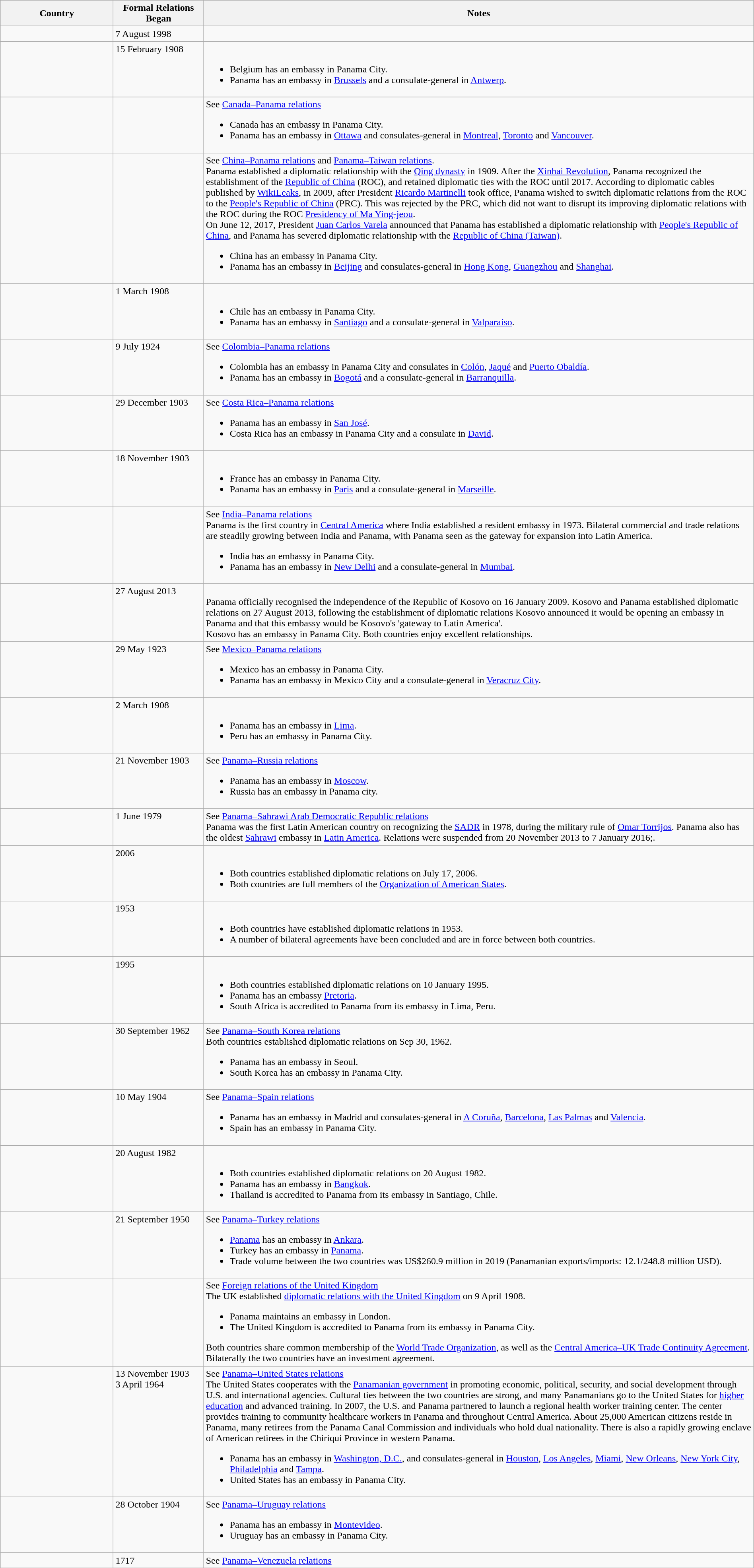<table class="wikitable sortable" style="width:100%; margin:auto;">
<tr>
<th style="width:15%;">Country</th>
<th style="width:12%;">Formal Relations Began</th>
<th>Notes</th>
</tr>
<tr valign="top">
<td></td>
<td>7 August 1998</td>
<td></td>
</tr>
<tr valign="top">
<td></td>
<td>15 February 1908</td>
<td><br><ul><li>Belgium has an embassy in Panama City.</li><li>Panama has an embassy in <a href='#'>Brussels</a> and a consulate-general in <a href='#'>Antwerp</a>.</li></ul></td>
</tr>
<tr valign="top">
<td></td>
<td></td>
<td>See <a href='#'>Canada–Panama relations</a><br><ul><li>Canada has an embassy in Panama City.</li><li>Panama has an embassy in <a href='#'>Ottawa</a> and consulates-general in <a href='#'>Montreal</a>, <a href='#'>Toronto</a> and <a href='#'>Vancouver</a>.</li></ul></td>
</tr>
<tr valign="top">
<td></td>
<td></td>
<td>See <a href='#'>China–Panama relations</a> and <a href='#'>Panama–Taiwan relations</a>.<br>Panama established a diplomatic relationship with the <a href='#'>Qing dynasty</a> in 1909. After the <a href='#'>Xinhai Revolution</a>, Panama recognized the establishment of the <a href='#'>Republic of China</a> (ROC), and retained diplomatic ties with the ROC until 2017. According to diplomatic cables published by <a href='#'>WikiLeaks</a>, in 2009, after President <a href='#'>Ricardo Martinelli</a> took office, Panama wished to switch diplomatic relations from the ROC to the <a href='#'>People's Republic of China</a> (PRC). This was rejected by the PRC, which did not want to disrupt its improving diplomatic relations with the ROC during the ROC <a href='#'>Presidency of Ma Ying-jeou</a>.<br>On June 12, 2017, President <a href='#'>Juan Carlos Varela</a> announced that Panama has established a diplomatic relationship with <a href='#'>People's Republic of China</a>, and Panama has severed diplomatic relationship with the <a href='#'>Republic of China (Taiwan)</a>.<ul><li>China has an embassy in Panama City.</li><li>Panama has an embassy in <a href='#'>Beijing</a> and consulates-general in <a href='#'>Hong Kong</a>,  <a href='#'>Guangzhou</a> and <a href='#'>Shanghai</a>.</li></ul></td>
</tr>
<tr valign="top">
<td></td>
<td>1 March 1908</td>
<td><br><ul><li>Chile has an embassy in Panama City.</li><li>Panama has an embassy in <a href='#'>Santiago</a> and a consulate-general in <a href='#'>Valparaíso</a>.</li></ul></td>
</tr>
<tr valign="top">
<td></td>
<td>9 July 1924</td>
<td>See <a href='#'>Colombia–Panama relations</a><br><ul><li>Colombia has an embassy in Panama City and consulates in <a href='#'>Colón</a>, <a href='#'>Jaqué</a> and <a href='#'>Puerto Obaldía</a>.</li><li>Panama has an embassy in <a href='#'>Bogotá</a> and a consulate-general in <a href='#'>Barranquilla</a>.</li></ul></td>
</tr>
<tr valign="top">
<td></td>
<td>29 December 1903</td>
<td>See <a href='#'>Costa Rica–Panama relations</a><br><ul><li>Panama has an embassy in <a href='#'>San José</a>.</li><li>Costa Rica has an embassy in Panama City and a consulate in <a href='#'>David</a>.</li></ul></td>
</tr>
<tr valign="top">
<td></td>
<td>18 November 1903</td>
<td><br><ul><li>France has an embassy in Panama City.</li><li>Panama has an embassy in <a href='#'>Paris</a> and a consulate-general in <a href='#'>Marseille</a>.</li></ul></td>
</tr>
<tr valign="top">
<td></td>
<td></td>
<td>See <a href='#'>India–Panama relations</a><br>Panama is the first country in <a href='#'>Central America</a> where India established a resident embassy in 1973. Bilateral commercial and trade relations are steadily growing between India and Panama, with Panama seen as the gateway for expansion into Latin America.<ul><li>India has an embassy in Panama City.</li><li>Panama has an embassy in <a href='#'>New Delhi</a> and a consulate-general in <a href='#'>Mumbai</a>.</li></ul></td>
</tr>
<tr valign="top">
<td></td>
<td>27 August 2013</td>
<td><br>Panama officially recognised the independence of the Republic of Kosovo on 16 January 2009. Kosovo and Panama established diplomatic relations on 27 August 2013, following the establishment of diplomatic relations Kosovo announced it would be opening an embassy in Panama and that this embassy would be Kosovo's 'gateway to Latin America'.<br>Kosovo has an embassy in Panama City. Both countries enjoy excellent relationships.</td>
</tr>
<tr valign="top">
<td></td>
<td>29 May 1923</td>
<td>See <a href='#'>Mexico–Panama relations</a><br><ul><li>Mexico has an embassy in Panama City.</li><li>Panama has an embassy in Mexico City and a consulate-general in <a href='#'>Veracruz City</a>.</li></ul></td>
</tr>
<tr valign="top">
<td></td>
<td>2 March 1908</td>
<td><br><ul><li>Panama has an embassy in <a href='#'>Lima</a>.</li><li>Peru has an embassy in Panama City.</li></ul></td>
</tr>
<tr valign="top">
<td></td>
<td>21 November 1903</td>
<td>See <a href='#'>Panama–Russia relations</a><br><ul><li>Panama has an embassy in <a href='#'>Moscow</a>.</li><li>Russia has an embassy in Panama city.</li></ul></td>
</tr>
<tr valign="top">
<td></td>
<td>1 June 1979</td>
<td>See <a href='#'>Panama–Sahrawi Arab Democratic Republic relations</a><br>Panama was the first Latin American country on recognizing the <a href='#'>SADR</a> in 1978, during the military rule of <a href='#'>Omar Torrijos</a>. Panama also has the oldest <a href='#'>Sahrawi</a> embassy in <a href='#'>Latin America</a>. Relations were suspended from 20 November 2013 to 7 January 2016;.</td>
</tr>
<tr valign="top">
<td></td>
<td>2006</td>
<td><br><ul><li>Both countries established diplomatic relations on July 17, 2006.</li><li>Both countries are full members of the <a href='#'>Organization of American States</a>.</li></ul></td>
</tr>
<tr valign="top">
<td></td>
<td>1953</td>
<td><br><ul><li>Both countries have established diplomatic relations in 1953.</li><li>A number of bilateral agreements have been concluded and are in force between both countries.</li></ul></td>
</tr>
<tr valign="top">
<td></td>
<td>1995</td>
<td><br><ul><li>Both countries established diplomatic relations on 10 January 1995.</li><li>Panama has an embassy <a href='#'>Pretoria</a>.</li><li>South Africa is accredited to Panama from its embassy in Lima, Peru.</li></ul></td>
</tr>
<tr valign="top">
<td></td>
<td>30 September 1962</td>
<td>See <a href='#'>Panama–South Korea relations</a><br>Both countries established diplomatic relations on Sep 30, 1962.<ul><li>Panama has an embassy in Seoul.</li><li>South Korea has an embassy in Panama City.</li></ul></td>
</tr>
<tr valign="top">
<td></td>
<td>10 May 1904</td>
<td>See <a href='#'>Panama–Spain relations</a><br><ul><li>Panama has an embassy in Madrid and consulates-general in <a href='#'>A Coruña</a>, <a href='#'>Barcelona</a>, <a href='#'>Las Palmas</a> and <a href='#'>Valencia</a>.</li><li>Spain has an embassy in Panama City.</li></ul></td>
</tr>
<tr valign="top">
<td></td>
<td>20 August 1982</td>
<td><br><ul><li>Both countries established diplomatic relations on 20 August 1982.</li><li>Panama has an embassy in <a href='#'>Bangkok</a>.</li><li>Thailand is accredited to Panama from its embassy in Santiago, Chile.</li></ul></td>
</tr>
<tr valign="top">
<td></td>
<td>21 September 1950</td>
<td>See <a href='#'>Panama–Turkey relations</a><br><ul><li><a href='#'>Panama</a> has an embassy in <a href='#'>Ankara</a>.</li><li>Turkey has an embassy in <a href='#'>Panama</a>.</li><li>Trade volume between the two countries was US$260.9 million in 2019 (Panamanian exports/imports: 12.1/248.8 million USD).</li></ul></td>
</tr>
<tr valign="top">
<td></td>
<td></td>
<td>See <a href='#'>Foreign relations of the United Kingdom</a><br>The UK established <a href='#'>diplomatic relations with the United Kingdom</a> on 9 April 1908.<ul><li>Panama maintains an embassy in London.</li><li>The United Kingdom is accredited to Panama from its embassy in Panama City.</li></ul>Both countries share common membership of the <a href='#'>World Trade Organization</a>, as well as the <a href='#'>Central America–UK Trade Continuity Agreement</a>. Bilaterally the two countries have an investment agreement.</td>
</tr>
<tr valign="top">
<td></td>
<td>13 November 1903<br>3 April 1964</td>
<td>See <a href='#'>Panama–United States relations</a><br>The United States cooperates with the <a href='#'>Panamanian government</a> in promoting economic, political, security, and social development through U.S. and international agencies. Cultural ties between the two countries are strong, and many Panamanians go to the United States for <a href='#'>higher education</a> and advanced training. In 2007, the U.S. and Panama partnered to launch a regional health worker training center. The center provides training to community healthcare workers in Panama and throughout Central America. About 25,000 American citizens reside in Panama, many retirees from the Panama Canal Commission and individuals who hold dual nationality. There is also a rapidly growing enclave of American retirees in the Chiriqui Province in western Panama.<ul><li>Panama has an embassy in <a href='#'>Washington, D.C.</a>, and consulates-general in <a href='#'>Houston</a>, <a href='#'>Los Angeles</a>, <a href='#'>Miami</a>, <a href='#'>New Orleans</a>, <a href='#'>New York City</a>, <a href='#'>Philadelphia</a> and <a href='#'>Tampa</a>.</li><li>United States has an embassy in Panama City.</li></ul></td>
</tr>
<tr valign="top">
<td></td>
<td>28 October 1904</td>
<td>See <a href='#'>Panama–Uruguay relations</a><br><ul><li>Panama has an embassy in <a href='#'>Montevideo</a>.</li><li>Uruguay has an embassy in Panama City.</li></ul></td>
</tr>
<tr>
<td></td>
<td>1717</td>
<td>See <a href='#'>Panama–Venezuela relations</a></td>
</tr>
</table>
